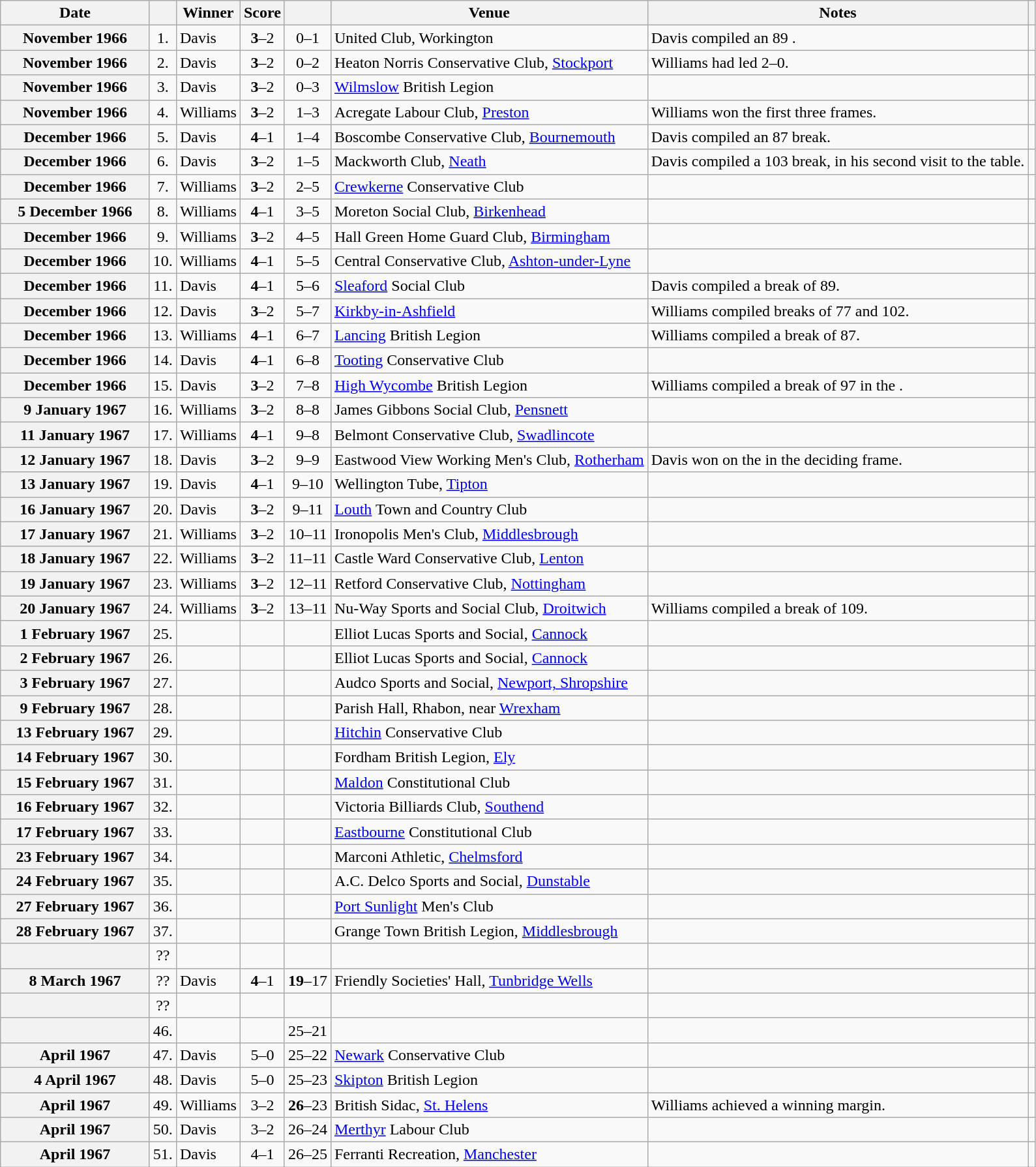<table class="wikitable">
<tr>
<th scope="col" width=145>Date</th>
<th scope="col"></th>
<th scope="col">Winner</th>
<th scope="col">Score</th>
<th scope="col"></th>
<th scope="col">Venue</th>
<th scope="col">Notes</th>
<th scope="col"></th>
</tr>
<tr>
<th Scope="row">November 1966</th>
<td align="center">1.</td>
<td>Davis</td>
<td align="center"><strong>3</strong>–2</td>
<td align="center">0–1</td>
<td>United Club, Workington</td>
<td>Davis compiled an 89 .</td>
<td></td>
</tr>
<tr>
<th Scope="row">November 1966</th>
<td align="center">2.</td>
<td>Davis</td>
<td align="center"><strong>3</strong>–2</td>
<td align="center">0–2</td>
<td>Heaton Norris Conservative Club, <a href='#'>Stockport</a></td>
<td>Williams had led 2–0.</td>
<td></td>
</tr>
<tr>
<th Scope="row">November 1966</th>
<td align="center">3.</td>
<td>Davis</td>
<td align="center"><strong>3</strong>–2</td>
<td align="center">0–3</td>
<td><a href='#'>Wilmslow</a> British Legion</td>
<td></td>
<td></td>
</tr>
<tr>
<th Scope="row">November 1966</th>
<td align="center">4.</td>
<td>Williams</td>
<td align="center"><strong>3</strong>–2</td>
<td align="center">1–3</td>
<td>Acregate Labour Club, <a href='#'>Preston</a></td>
<td>Williams won the first three frames.</td>
<td></td>
</tr>
<tr>
<th Scope="row">December 1966</th>
<td align="center">5.</td>
<td>Davis</td>
<td align="center"><strong>4</strong>–1</td>
<td align="center">1–4</td>
<td>Boscombe Conservative Club, <a href='#'>Bournemouth</a></td>
<td>Davis compiled an 87 break.</td>
<td></td>
</tr>
<tr>
<th Scope="row">December 1966</th>
<td align="center">6.</td>
<td>Davis</td>
<td align="center"><strong>3</strong>–2</td>
<td align="center">1–5</td>
<td>Mackworth Club, <a href='#'>Neath</a></td>
<td>Davis compiled a 103 break, in his second visit to the table.</td>
<td></td>
</tr>
<tr>
<th Scope="row">December 1966</th>
<td align="center">7.</td>
<td>Williams</td>
<td align="center"><strong>3</strong>–2</td>
<td align="center">2–5</td>
<td><a href='#'>Crewkerne</a> Conservative Club</td>
<td></td>
<td></td>
</tr>
<tr>
<th Scope="row">5 December 1966</th>
<td align="center">8.</td>
<td>Williams</td>
<td align="center"><strong>4</strong>–1</td>
<td align="center">3–5</td>
<td>Moreton Social Club, <a href='#'>Birkenhead</a></td>
<td></td>
<td></td>
</tr>
<tr>
<th Scope="row">December 1966</th>
<td align="center">9.</td>
<td>Williams</td>
<td align="center"><strong>3</strong>–2</td>
<td align="center">4–5</td>
<td>Hall Green Home Guard Club, <a href='#'>Birmingham</a></td>
<td></td>
<td></td>
</tr>
<tr>
<th Scope="row">December 1966</th>
<td align="center">10.</td>
<td>Williams</td>
<td align="center"><strong>4</strong>–1</td>
<td align="center">5–5</td>
<td>Central Conservative Club, <a href='#'>Ashton-under-Lyne</a></td>
<td></td>
<td></td>
</tr>
<tr>
<th Scope="row">December 1966</th>
<td align="center">11.</td>
<td>Davis</td>
<td align="center"><strong>4</strong>–1</td>
<td align="center">5–6</td>
<td><a href='#'>Sleaford</a> Social Club</td>
<td>Davis compiled a break of 89.</td>
<td></td>
</tr>
<tr>
<th Scope="row">December 1966</th>
<td align="center">12.</td>
<td>Davis</td>
<td align="center"><strong>3</strong>–2</td>
<td align="center">5–7</td>
<td><a href='#'>Kirkby-in-Ashfield</a></td>
<td>Williams compiled breaks of 77 and 102.</td>
<td></td>
</tr>
<tr>
<th Scope="row">December 1966</th>
<td align="center">13.</td>
<td>Williams</td>
<td align="center"><strong>4</strong>–1</td>
<td align="center">6–7</td>
<td><a href='#'>Lancing</a> British Legion</td>
<td>Williams compiled a break of 87.</td>
<td></td>
</tr>
<tr>
<th Scope="row">December 1966</th>
<td align="center">14.</td>
<td>Davis</td>
<td align="center"><strong>4</strong>–1</td>
<td align="center">6–8</td>
<td><a href='#'>Tooting</a> Conservative Club</td>
<td></td>
<td></td>
</tr>
<tr>
<th Scope="row">December 1966</th>
<td align="center">15.</td>
<td>Davis</td>
<td align="center"><strong>3</strong>–2</td>
<td align="center">7–8</td>
<td><a href='#'>High Wycombe</a> British Legion</td>
<td>Williams compiled a break of 97 in the .</td>
<td></td>
</tr>
<tr>
<th Scope="row">9 January 1967</th>
<td align="center">16.</td>
<td>Williams</td>
<td align="center"><strong>3</strong>–2</td>
<td align="center">8–8</td>
<td>James Gibbons Social Club, <a href='#'>Pensnett</a></td>
<td></td>
<td></td>
</tr>
<tr>
<th Scope="row">11 January 1967</th>
<td align="center">17.</td>
<td>Williams</td>
<td align="center"><strong>4</strong>–1</td>
<td align="center">9–8</td>
<td>Belmont Conservative Club, <a href='#'>Swadlincote</a></td>
<td></td>
<td></td>
</tr>
<tr>
<th Scope="row">12 January 1967</th>
<td align="center">18.</td>
<td>Davis</td>
<td align="center"><strong>3</strong>–2</td>
<td align="center">9–9</td>
<td>Eastwood View Working Men's Club, <a href='#'>Rotherham</a></td>
<td>Davis won on the  in the deciding frame.</td>
<td></td>
</tr>
<tr>
<th Scope="row">13 January 1967</th>
<td align="center">19.</td>
<td>Davis</td>
<td align="center"><strong>4</strong>–1</td>
<td align="center">9–10</td>
<td>Wellington Tube, <a href='#'>Tipton</a></td>
<td></td>
<td></td>
</tr>
<tr>
<th Scope="row">16 January 1967</th>
<td align="center">20.</td>
<td>Davis</td>
<td align="center"><strong>3</strong>–2</td>
<td align="center">9–11</td>
<td><a href='#'>Louth</a> Town and Country Club</td>
<td></td>
<td></td>
</tr>
<tr>
<th Scope="row">17 January 1967</th>
<td align="center">21.</td>
<td>Williams</td>
<td align="center"><strong>3</strong>–2</td>
<td align="center">10–11</td>
<td>Ironopolis Men's Club, <a href='#'>Middlesbrough</a></td>
<td></td>
<td></td>
</tr>
<tr>
<th Scope="row">18 January 1967</th>
<td align="center">22.</td>
<td>Williams</td>
<td align="center"><strong>3</strong>–2</td>
<td align="center">11–11</td>
<td>Castle Ward Conservative Club, <a href='#'>Lenton</a></td>
<td></td>
<td></td>
</tr>
<tr>
<th Scope="row">19 January 1967</th>
<td align="center">23.</td>
<td>Williams</td>
<td align="center"><strong>3</strong>–2</td>
<td align="center">12–11</td>
<td>Retford Conservative Club, <a href='#'>Nottingham</a></td>
<td></td>
<td></td>
</tr>
<tr>
<th Scope="row">20 January 1967</th>
<td align="center">24.</td>
<td>Williams</td>
<td align="center"><strong>3</strong>–2</td>
<td align="center">13–11</td>
<td>Nu-Way Sports and Social Club, <a href='#'>Droitwich</a></td>
<td>Williams compiled a break of 109.</td>
<td></td>
</tr>
<tr>
<th Scope="row">1 February 1967</th>
<td align="center">25.</td>
<td></td>
<td align="center"></td>
<td align="center"></td>
<td>Elliot Lucas Sports and Social, <a href='#'>Cannock</a></td>
<td></td>
<td></td>
</tr>
<tr>
<th Scope="row">2 February 1967</th>
<td align="center">26.</td>
<td></td>
<td align="center"></td>
<td align="center"></td>
<td>Elliot Lucas Sports and Social, <a href='#'>Cannock</a></td>
<td></td>
<td></td>
</tr>
<tr>
<th Scope="row">3 February 1967</th>
<td align="center">27.</td>
<td></td>
<td align="center"></td>
<td align="center"></td>
<td>Audco Sports and Social, <a href='#'>Newport, Shropshire</a></td>
<td></td>
<td></td>
</tr>
<tr>
<th Scope="row">9 February 1967</th>
<td align="center">28.</td>
<td></td>
<td align="center"></td>
<td align="center"></td>
<td>Parish Hall, Rhabon, near <a href='#'>Wrexham</a></td>
<td></td>
<td></td>
</tr>
<tr>
<th Scope="row">13 February 1967</th>
<td align="center">29.</td>
<td></td>
<td align="center"></td>
<td align="center"></td>
<td><a href='#'>Hitchin</a> Conservative Club</td>
<td></td>
<td></td>
</tr>
<tr>
<th Scope="row">14 February 1967</th>
<td align="center">30.</td>
<td></td>
<td align="center"></td>
<td align="center"></td>
<td>Fordham British Legion, <a href='#'>Ely</a></td>
<td></td>
<td></td>
</tr>
<tr>
<th Scope="row">15 February 1967</th>
<td align="center">31.</td>
<td></td>
<td align="center"></td>
<td align="center"></td>
<td><a href='#'>Maldon</a> Constitutional Club</td>
<td></td>
<td></td>
</tr>
<tr>
<th Scope="row">16 February 1967</th>
<td align="center">32.</td>
<td></td>
<td align="center"></td>
<td align="center"></td>
<td>Victoria Billiards Club, <a href='#'>Southend</a></td>
<td></td>
<td></td>
</tr>
<tr>
<th Scope="row">17 February 1967</th>
<td align="center">33.</td>
<td></td>
<td align="center"></td>
<td align="center"></td>
<td><a href='#'>Eastbourne</a> Constitutional Club</td>
<td></td>
<td></td>
</tr>
<tr>
<th Scope="row">23 February 1967</th>
<td align="center">34.</td>
<td></td>
<td align="center"></td>
<td align="center"></td>
<td>Marconi Athletic, <a href='#'>Chelmsford</a></td>
<td></td>
<td></td>
</tr>
<tr>
<th Scope="row">24 February 1967</th>
<td align="center">35.</td>
<td></td>
<td align="center"></td>
<td align="center"></td>
<td>A.C. Delco Sports and Social, <a href='#'>Dunstable</a></td>
<td></td>
<td></td>
</tr>
<tr>
<th Scope="row">27 February 1967</th>
<td align="center">36.</td>
<td></td>
<td align="center"></td>
<td align="center"></td>
<td><a href='#'>Port Sunlight</a> Men's Club</td>
<td></td>
<td></td>
</tr>
<tr>
<th Scope="row">28 February 1967</th>
<td align="center">37.</td>
<td></td>
<td align="center"></td>
<td align="center"></td>
<td>Grange Town British Legion, <a href='#'>Middlesbrough</a></td>
<td></td>
<td></td>
</tr>
<tr>
<th Scope="row"></th>
<td align="center">??</td>
<td></td>
<td align="center"></td>
<td align="center"></td>
<td></td>
<td></td>
<td></td>
</tr>
<tr>
<th Scope="row">8 March 1967</th>
<td align="center">??</td>
<td>Davis</td>
<td align="center"><strong>4</strong>–1</td>
<td align="center"><strong>19</strong>–17</td>
<td>Friendly Societies' Hall, <a href='#'>Tunbridge Wells</a></td>
<td></td>
<td></td>
</tr>
<tr>
<th Scope="row"></th>
<td align="center">??</td>
<td></td>
<td align="center"></td>
<td align="center"></td>
<td></td>
<td></td>
<td></td>
</tr>
<tr>
<th Scope="row"></th>
<td align="center">46.</td>
<td></td>
<td align="center"></td>
<td align="center">25–21</td>
<td></td>
<td></td>
<td></td>
</tr>
<tr>
<th Scope="row">April 1967</th>
<td align="center">47.</td>
<td>Davis</td>
<td align="center">5–0</td>
<td align="center">25–22</td>
<td><a href='#'>Newark</a> Conservative Club</td>
<td></td>
<td></td>
</tr>
<tr>
<th Scope="row">4 April 1967</th>
<td align="center">48.</td>
<td>Davis</td>
<td align="center">5–0</td>
<td align="center">25–23</td>
<td><a href='#'>Skipton</a> British Legion</td>
<td></td>
<td></td>
</tr>
<tr>
<th Scope="row">April 1967</th>
<td align="center">49.</td>
<td>Williams</td>
<td align="center">3–2</td>
<td align="center"><strong>26</strong>–23</td>
<td>British Sidac, <a href='#'>St. Helens</a></td>
<td>Williams achieved a winning margin.</td>
<td></td>
</tr>
<tr>
<th Scope="row">April 1967</th>
<td align="center">50.</td>
<td>Davis</td>
<td align="center">3–2</td>
<td align="center">26–24</td>
<td><a href='#'>Merthyr</a> Labour Club</td>
<td></td>
<td></td>
</tr>
<tr>
<th Scope="row">April 1967</th>
<td align="center">51.</td>
<td>Davis</td>
<td align="center">4–1</td>
<td align="center">26–25</td>
<td>Ferranti Recreation, <a href='#'>Manchester</a></td>
<td></td>
<td></td>
</tr>
</table>
